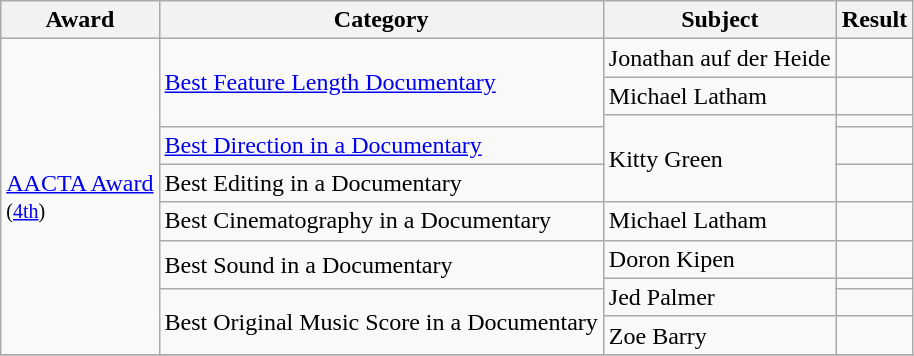<table class="wikitable">
<tr>
<th>Award</th>
<th>Category</th>
<th>Subject</th>
<th>Result</th>
</tr>
<tr>
<td rowspan=10><a href='#'>AACTA Award</a><br><small>(<a href='#'>4th</a>)</small></td>
<td rowspan=3><a href='#'>Best Feature Length Documentary</a></td>
<td>Jonathan auf der Heide</td>
<td></td>
</tr>
<tr>
<td>Michael Latham</td>
<td></td>
</tr>
<tr>
<td rowspan=3>Kitty Green</td>
<td></td>
</tr>
<tr>
<td><a href='#'>Best Direction in a Documentary</a></td>
<td></td>
</tr>
<tr>
<td>Best Editing in a Documentary</td>
<td></td>
</tr>
<tr>
<td>Best Cinematography in a Documentary</td>
<td>Michael Latham</td>
<td></td>
</tr>
<tr>
<td rowspan=2>Best Sound in a Documentary</td>
<td>Doron Kipen</td>
<td></td>
</tr>
<tr>
<td rowspan=2>Jed Palmer</td>
<td></td>
</tr>
<tr>
<td rowspan=2>Best Original Music Score in a Documentary</td>
<td></td>
</tr>
<tr>
<td>Zoe Barry</td>
<td></td>
</tr>
<tr>
</tr>
</table>
